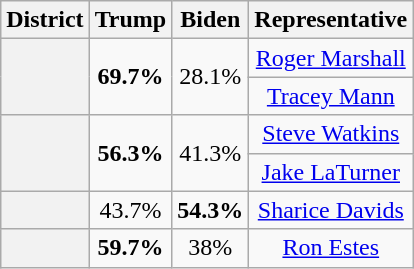<table class=wikitable>
<tr>
<th>District</th>
<th>Trump</th>
<th>Biden</th>
<th>Representative</th>
</tr>
<tr align=center>
<th rowspan=2 ></th>
<td rowspan=2><strong>69.7%</strong></td>
<td rowspan=2>28.1%</td>
<td><a href='#'>Roger Marshall</a></td>
</tr>
<tr align=center>
<td><a href='#'>Tracey Mann</a></td>
</tr>
<tr align=center>
<th rowspan=2 ></th>
<td rowspan=2><strong>56.3%</strong></td>
<td rowspan=2>41.3%</td>
<td><a href='#'>Steve Watkins</a></td>
</tr>
<tr align=center>
<td><a href='#'>Jake LaTurner</a></td>
</tr>
<tr align=center>
<th></th>
<td>43.7%</td>
<td><strong>54.3%</strong></td>
<td><a href='#'>Sharice Davids</a></td>
</tr>
<tr align=center>
<th></th>
<td><strong>59.7%</strong></td>
<td>38%</td>
<td><a href='#'>Ron Estes</a></td>
</tr>
</table>
